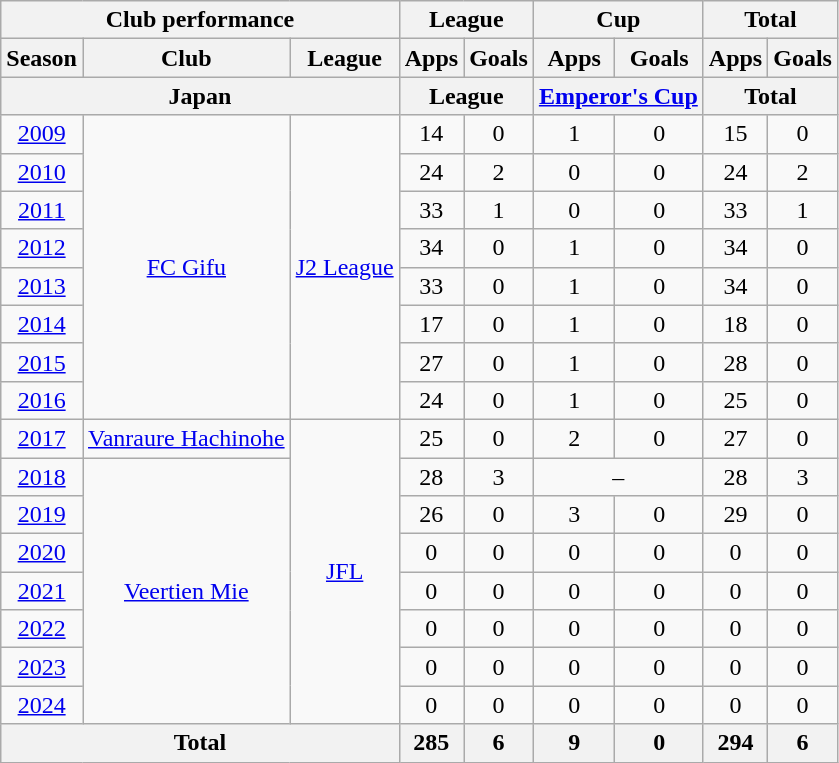<table class="wikitable" style="text-align:center;">
<tr>
<th colspan=3>Club performance</th>
<th colspan=2>League</th>
<th colspan=2>Cup</th>
<th colspan=2>Total</th>
</tr>
<tr>
<th>Season</th>
<th>Club</th>
<th>League</th>
<th>Apps</th>
<th>Goals</th>
<th>Apps</th>
<th>Goals</th>
<th>Apps</th>
<th>Goals</th>
</tr>
<tr>
<th colspan=3>Japan</th>
<th colspan=2>League</th>
<th colspan=2><a href='#'>Emperor's Cup</a></th>
<th colspan=2>Total</th>
</tr>
<tr>
<td><a href='#'>2009</a></td>
<td rowspan="8"><a href='#'>FC Gifu</a></td>
<td rowspan="8"><a href='#'>J2 League</a></td>
<td>14</td>
<td>0</td>
<td>1</td>
<td>0</td>
<td>15</td>
<td>0</td>
</tr>
<tr>
<td><a href='#'>2010</a></td>
<td>24</td>
<td>2</td>
<td>0</td>
<td>0</td>
<td>24</td>
<td>2</td>
</tr>
<tr>
<td><a href='#'>2011</a></td>
<td>33</td>
<td>1</td>
<td>0</td>
<td>0</td>
<td>33</td>
<td>1</td>
</tr>
<tr>
<td><a href='#'>2012</a></td>
<td>34</td>
<td>0</td>
<td>1</td>
<td>0</td>
<td>34</td>
<td>0</td>
</tr>
<tr>
<td><a href='#'>2013</a></td>
<td>33</td>
<td>0</td>
<td>1</td>
<td>0</td>
<td>34</td>
<td>0</td>
</tr>
<tr>
<td><a href='#'>2014</a></td>
<td>17</td>
<td>0</td>
<td>1</td>
<td>0</td>
<td>18</td>
<td>0</td>
</tr>
<tr>
<td><a href='#'>2015</a></td>
<td>27</td>
<td>0</td>
<td>1</td>
<td>0</td>
<td>28</td>
<td>0</td>
</tr>
<tr>
<td><a href='#'>2016</a></td>
<td>24</td>
<td>0</td>
<td>1</td>
<td>0</td>
<td>25</td>
<td>0</td>
</tr>
<tr>
<td><a href='#'>2017</a></td>
<td><a href='#'>Vanraure Hachinohe</a></td>
<td rowspan="8"><a href='#'>JFL</a></td>
<td>25</td>
<td>0</td>
<td>2</td>
<td>0</td>
<td>27</td>
<td>0</td>
</tr>
<tr>
<td><a href='#'>2018</a></td>
<td rowspan="7"><a href='#'>Veertien Mie</a></td>
<td>28</td>
<td>3</td>
<td colspan="2">–</td>
<td>28</td>
<td>3</td>
</tr>
<tr>
<td><a href='#'>2019</a></td>
<td>26</td>
<td>0</td>
<td>3</td>
<td>0</td>
<td>29</td>
<td>0</td>
</tr>
<tr>
<td><a href='#'>2020</a></td>
<td>0</td>
<td>0</td>
<td>0</td>
<td>0</td>
<td>0</td>
<td>0</td>
</tr>
<tr>
<td><a href='#'>2021</a></td>
<td>0</td>
<td>0</td>
<td>0</td>
<td>0</td>
<td>0</td>
<td>0</td>
</tr>
<tr>
<td><a href='#'>2022</a></td>
<td>0</td>
<td>0</td>
<td>0</td>
<td>0</td>
<td>0</td>
<td>0</td>
</tr>
<tr>
<td><a href='#'>2023</a></td>
<td>0</td>
<td>0</td>
<td>0</td>
<td>0</td>
<td>0</td>
<td>0</td>
</tr>
<tr>
<td><a href='#'>2024</a></td>
<td>0</td>
<td>0</td>
<td>0</td>
<td>0</td>
<td>0</td>
<td>0</td>
</tr>
<tr>
<th colspan=3>Total</th>
<th>285</th>
<th>6</th>
<th>9</th>
<th>0</th>
<th>294</th>
<th>6</th>
</tr>
</table>
